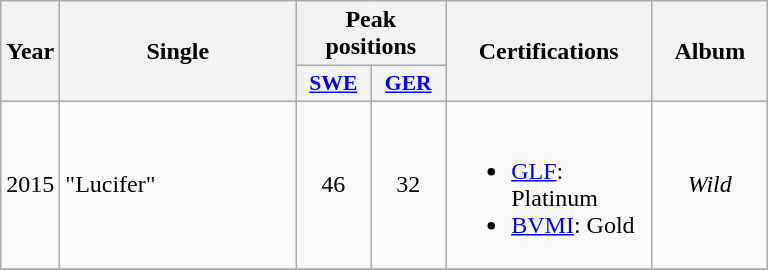<table class="wikitable">
<tr>
<th align="center" rowspan="2" width="10">Year</th>
<th align="center" rowspan="2" width="150">Single</th>
<th align="center" colspan="2" width="20">Peak positions</th>
<th align="center" rowspan="2" width="130">Certifications</th>
<th align="center" rowspan="2" width="70">Album</th>
</tr>
<tr>
<th scope="col" style="width:3em;font-size:90%;"><a href='#'>SWE</a><br></th>
<th scope="col" style="width:3em;font-size:90%;"><a href='#'>GER</a><br></th>
</tr>
<tr>
<td style="text-align:center;">2015</td>
<td>"Lucifer"</td>
<td style="text-align:center;">46</td>
<td style="text-align:center;">32</td>
<td><br><ul><li><a href='#'>GLF</a>: Platinum</li><li><a href='#'>BVMI</a>: Gold</li></ul></td>
<td style="text-align:center;"><em>Wild</em></td>
</tr>
<tr>
</tr>
</table>
